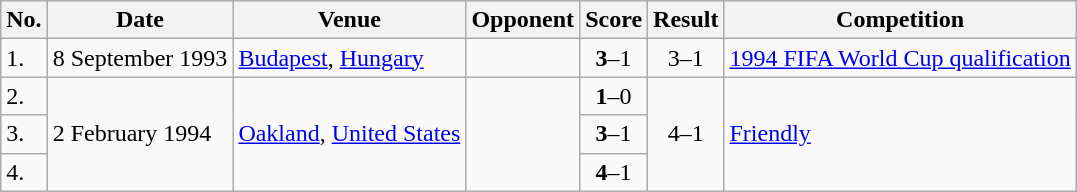<table class="wikitable">
<tr>
<th>No.</th>
<th>Date</th>
<th>Venue</th>
<th>Opponent</th>
<th>Score</th>
<th>Result</th>
<th>Competition</th>
</tr>
<tr>
<td>1.</td>
<td>8 September 1993</td>
<td><a href='#'>Budapest</a>, <a href='#'>Hungary</a></td>
<td></td>
<td align=center><strong>3</strong>–1</td>
<td align=center>3–1</td>
<td><a href='#'>1994 FIFA World Cup qualification</a></td>
</tr>
<tr>
<td>2.</td>
<td rowspan=3>2 February 1994</td>
<td rowspan=3><a href='#'>Oakland</a>, <a href='#'>United States</a></td>
<td rowspan=3></td>
<td align=center><strong>1</strong>–0</td>
<td rowspan=3 align=center>4–1</td>
<td rowspan=3><a href='#'>Friendly</a></td>
</tr>
<tr>
<td>3.</td>
<td align=center><strong>3</strong>–1</td>
</tr>
<tr>
<td>4.</td>
<td align=center><strong>4</strong>–1</td>
</tr>
</table>
